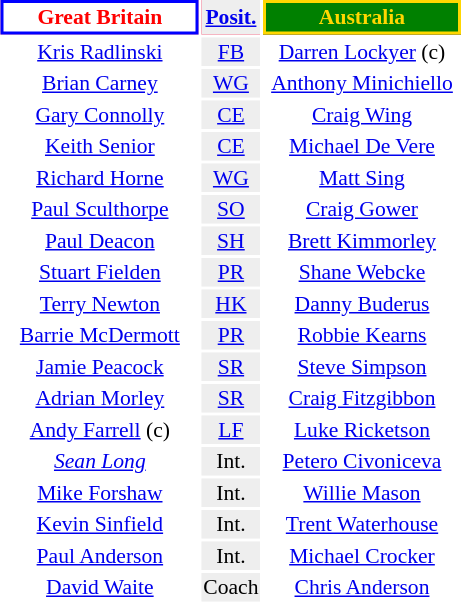<table align=right style="font-size:90%; margin-left:1em">
<tr bgcolor=#FF0033>
<th align="centre" width="126" style="border: 2px solid blue; background: white; color: red">Great Britain</th>
<th align="center" style="background: #eeeeee; color: black"><a href='#'>Posit.</a></th>
<th align="centre" width="126" style="border: 2px solid gold; background: green; color: gold">Australia</th>
</tr>
<tr>
<td align="center"><a href='#'>Kris Radlinski</a></td>
<td align="center" style="background: #eeeeee"><a href='#'>FB</a></td>
<td align="center"><a href='#'>Darren Lockyer</a> (c)</td>
</tr>
<tr>
<td align="center"><a href='#'>Brian Carney</a></td>
<td align="center" style="background: #eeeeee"><a href='#'>WG</a></td>
<td align="center"><a href='#'>Anthony Minichiello</a></td>
</tr>
<tr>
<td align="center"><a href='#'>Gary Connolly</a></td>
<td align="center" style="background: #eeeeee"><a href='#'>CE</a></td>
<td align="center"><a href='#'>Craig Wing</a></td>
</tr>
<tr>
<td align="center"><a href='#'>Keith Senior</a></td>
<td align="center" style="background: #eeeeee"><a href='#'>CE</a></td>
<td align="center"><a href='#'>Michael De Vere</a></td>
</tr>
<tr>
<td align="center"><a href='#'>Richard Horne</a></td>
<td align="center" style="background: #eeeeee"><a href='#'>WG</a></td>
<td align="center"><a href='#'>Matt Sing</a></td>
</tr>
<tr>
<td align="center"><a href='#'>Paul Sculthorpe</a></td>
<td align="center" style="background: #eeeeee"><a href='#'>SO</a></td>
<td align="center"><a href='#'>Craig Gower</a></td>
</tr>
<tr>
<td align="center"><a href='#'>Paul Deacon</a></td>
<td align="center" style="background: #eeeeee"><a href='#'>SH</a></td>
<td align="center"><a href='#'>Brett Kimmorley</a></td>
</tr>
<tr>
<td align="center"><a href='#'>Stuart Fielden</a></td>
<td align="center" style="background: #eeeeee"><a href='#'>PR</a></td>
<td align="center"><a href='#'>Shane Webcke</a></td>
</tr>
<tr>
<td align="center"><a href='#'>Terry Newton</a></td>
<td align="center" style="background: #eeeeee"><a href='#'>HK</a></td>
<td align="center"><a href='#'>Danny Buderus</a></td>
</tr>
<tr>
<td align="center"><a href='#'>Barrie McDermott</a></td>
<td align="center" style="background: #eeeeee"><a href='#'>PR</a></td>
<td align="center"><a href='#'>Robbie Kearns</a></td>
</tr>
<tr>
<td align="center"><a href='#'>Jamie Peacock</a></td>
<td align="center" style="background: #eeeeee"><a href='#'>SR</a></td>
<td align="center"><a href='#'>Steve Simpson</a></td>
</tr>
<tr>
<td align="center"><a href='#'>Adrian Morley</a></td>
<td align="center" style="background: #eeeeee"><a href='#'>SR</a></td>
<td align="center"><a href='#'>Craig Fitzgibbon</a></td>
</tr>
<tr>
<td align="center"><a href='#'>Andy Farrell</a> (c)</td>
<td align="center" style="background: #eeeeee"><a href='#'>LF</a></td>
<td align="center"><a href='#'>Luke Ricketson</a></td>
</tr>
<tr>
<td align="center"><em><a href='#'>Sean Long</a></em></td>
<td align="center" style="background: #eeeeee">Int.</td>
<td align="center"><a href='#'>Petero Civoniceva</a></td>
</tr>
<tr>
<td align="center"><a href='#'>Mike Forshaw</a></td>
<td align="center" style="background: #eeeeee">Int.</td>
<td align="center"><a href='#'>Willie Mason</a></td>
</tr>
<tr>
<td align="center"><a href='#'>Kevin Sinfield</a></td>
<td align="center" style="background: #eeeeee">Int.</td>
<td align="center"><a href='#'>Trent Waterhouse</a></td>
</tr>
<tr>
<td align="center"><a href='#'>Paul Anderson</a></td>
<td align="center" style="background: #eeeeee">Int.</td>
<td align="center"><a href='#'>Michael Crocker</a></td>
</tr>
<tr>
<td align="center"><a href='#'>David Waite</a></td>
<td align="center" style="background: #eeeeee">Coach</td>
<td align="center"><a href='#'>Chris Anderson</a></td>
</tr>
</table>
